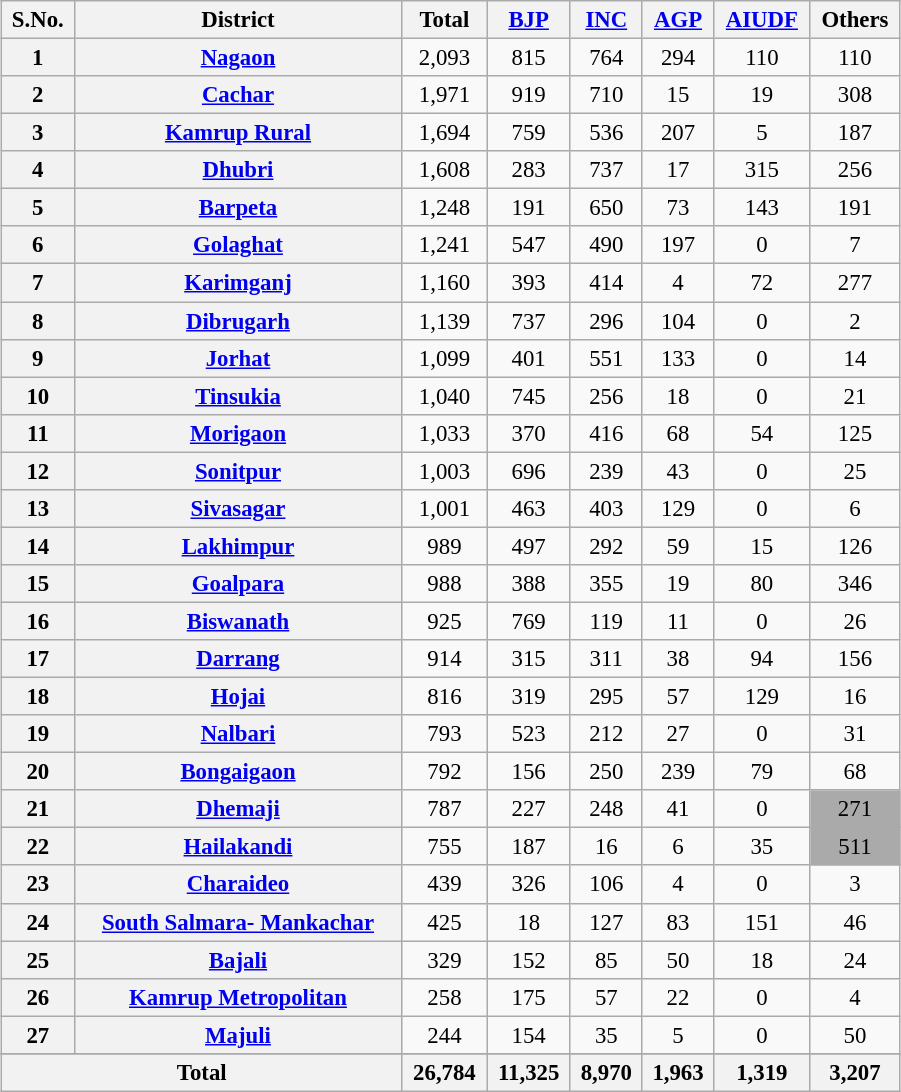<table class="wikitable plainrowheaders sortable mw-collapsible" style="text-align:center; font-size:95%; width:600px; clear:right; margin:0px 0px 0.5em 1em;">
<tr>
<th scope="col">S.No.</th>
<th scope="col">District</th>
<th scope="col">Total</th>
<th scope="col"><a href='#'>BJP</a></th>
<th scope="col"><a href='#'>INC</a></th>
<th scope="col"><a href='#'>AGP</a></th>
<th scope="col"><a href='#'>AIUDF</a></th>
<th scope="col">Others</th>
</tr>
<tr>
<th scope="row">1</th>
<th scope="row"><a href='#'>Nagaon</a></th>
<td>2,093</td>
<td bgcolor=>815</td>
<td>764</td>
<td>294</td>
<td>110</td>
<td>110</td>
</tr>
<tr>
<th scope="row">2</th>
<th scope="row"><a href='#'>Cachar</a></th>
<td>1,971</td>
<td bgcolor=>919</td>
<td>710</td>
<td>15</td>
<td>19</td>
<td>308</td>
</tr>
<tr>
<th scope="row">3</th>
<th scope="row"><a href='#'>Kamrup Rural</a></th>
<td>1,694</td>
<td bgcolor=>759</td>
<td>536</td>
<td>207</td>
<td>5</td>
<td>187</td>
</tr>
<tr>
<th scope="row">4</th>
<th scope="row"><a href='#'>Dhubri</a></th>
<td>1,608</td>
<td>283</td>
<td bgcolor=>737</td>
<td>17</td>
<td>315</td>
<td>256</td>
</tr>
<tr>
<th scope="row">5</th>
<th scope="row"><a href='#'>Barpeta</a></th>
<td>1,248</td>
<td>191</td>
<td bgcolor=>650</td>
<td>73</td>
<td>143</td>
<td>191</td>
</tr>
<tr>
<th scope="row">6</th>
<th scope="row"><a href='#'>Golaghat</a></th>
<td>1,241</td>
<td bgcolor=>547</td>
<td>490</td>
<td>197</td>
<td>0</td>
<td>7</td>
</tr>
<tr>
<th scope="row">7</th>
<th scope="row"><a href='#'>Karimganj</a></th>
<td>1,160</td>
<td>393</td>
<td bgcolor=>414</td>
<td>4</td>
<td>72</td>
<td>277</td>
</tr>
<tr>
<th scope="row">8</th>
<th scope="row"><a href='#'>Dibrugarh</a></th>
<td>1,139</td>
<td bgcolor=>737</td>
<td>296</td>
<td>104</td>
<td>0</td>
<td>2</td>
</tr>
<tr>
<th scope="row">9</th>
<th scope="row"><a href='#'>Jorhat</a></th>
<td>1,099</td>
<td>401</td>
<td bgcolor=>551</td>
<td>133</td>
<td>0</td>
<td>14</td>
</tr>
<tr>
<th scope="row">10</th>
<th scope="row"><a href='#'>Tinsukia</a></th>
<td>1,040</td>
<td bgcolor=>745</td>
<td>256</td>
<td>18</td>
<td>0</td>
<td>21</td>
</tr>
<tr>
<th scope="row">11</th>
<th scope="row"><a href='#'>Morigaon</a></th>
<td>1,033</td>
<td>370</td>
<td bgcolor=>416</td>
<td>68</td>
<td>54</td>
<td>125</td>
</tr>
<tr>
<th scope="row">12</th>
<th scope="row"><a href='#'>Sonitpur</a></th>
<td>1,003</td>
<td bgcolor=>696</td>
<td>239</td>
<td>43</td>
<td>0</td>
<td>25</td>
</tr>
<tr>
<th scope="row">13</th>
<th scope="row"><a href='#'>Sivasagar</a></th>
<td>1,001</td>
<td bgcolor=>463</td>
<td>403</td>
<td>129</td>
<td>0</td>
<td>6</td>
</tr>
<tr>
<th scope="row">14</th>
<th scope="row"><a href='#'>Lakhimpur</a></th>
<td>989</td>
<td bgcolor=>497</td>
<td>292</td>
<td>59</td>
<td>15</td>
<td>126</td>
</tr>
<tr>
<th scope="row">15</th>
<th scope="row"><a href='#'>Goalpara</a></th>
<td>988</td>
<td bgcolor=>388</td>
<td>355</td>
<td>19</td>
<td>80</td>
<td>346</td>
</tr>
<tr>
<th scope="row">16</th>
<th scope="row"><a href='#'>Biswanath</a></th>
<td>925</td>
<td bgcolor=>769</td>
<td>119</td>
<td>11</td>
<td>0</td>
<td>26</td>
</tr>
<tr>
<th scope="row">17</th>
<th scope="row"><a href='#'>Darrang</a></th>
<td>914</td>
<td bgcolor=>315</td>
<td>311</td>
<td>38</td>
<td>94</td>
<td>156</td>
</tr>
<tr>
<th scope="row">18</th>
<th scope="row"><a href='#'>Hojai</a></th>
<td>816</td>
<td bgcolor=>319</td>
<td>295</td>
<td>57</td>
<td>129</td>
<td>16</td>
</tr>
<tr>
<th scope="row">19</th>
<th scope="row"><a href='#'>Nalbari</a></th>
<td>793</td>
<td bgcolor=>523</td>
<td>212</td>
<td>27</td>
<td>0</td>
<td>31</td>
</tr>
<tr>
<th scope="row">20</th>
<th scope="row"><a href='#'>Bongaigaon</a></th>
<td>792</td>
<td>156</td>
<td bgcolor=>250</td>
<td>239</td>
<td>79</td>
<td>68</td>
</tr>
<tr>
<th scope="row">21</th>
<th scope="row"><a href='#'>Dhemaji</a></th>
<td>787</td>
<td>227</td>
<td>248</td>
<td>41</td>
<td>0</td>
<td bgcolor=#AAAAAA>271</td>
</tr>
<tr>
<th scope="row">22</th>
<th scope="row"><a href='#'>Hailakandi</a></th>
<td>755</td>
<td>187</td>
<td>16</td>
<td>6</td>
<td>35</td>
<td bgcolor=#AAAAAA>511</td>
</tr>
<tr>
<th scope="row">23</th>
<th scope="row"><a href='#'>Charaideo</a></th>
<td>439</td>
<td bgcolor=>326</td>
<td>106</td>
<td>4</td>
<td>0</td>
<td>3</td>
</tr>
<tr>
<th scope="row">24</th>
<th scope="row"><a href='#'>South Salmara- Mankachar</a></th>
<td>425</td>
<td>18</td>
<td>127</td>
<td>83</td>
<td bgcolor=>151</td>
<td>46</td>
</tr>
<tr>
<th scope="row">25</th>
<th scope="row"><a href='#'>Bajali</a></th>
<td>329</td>
<td bgcolor=>152</td>
<td>85</td>
<td>50</td>
<td>18</td>
<td>24</td>
</tr>
<tr>
<th scope="row">26</th>
<th scope="row"><a href='#'>Kamrup Metropolitan</a></th>
<td>258</td>
<td bgcolor=>175</td>
<td>57</td>
<td>22</td>
<td>0</td>
<td>4</td>
</tr>
<tr>
<th scope="row">27</th>
<th scope="row"><a href='#'>Majuli</a></th>
<td>244</td>
<td bgcolor=>154</td>
<td>35</td>
<td>5</td>
<td>0</td>
<td>50</td>
</tr>
<tr>
</tr>
<tr class="sortbottom">
<th colspan="2">Total</th>
<th scope="col">26,784</th>
<th scope="col">11,325</th>
<th scope="col">8,970</th>
<th scope="col">1,963</th>
<th scope="col">1,319</th>
<th scope="col">3,207</th>
</tr>
</table>
